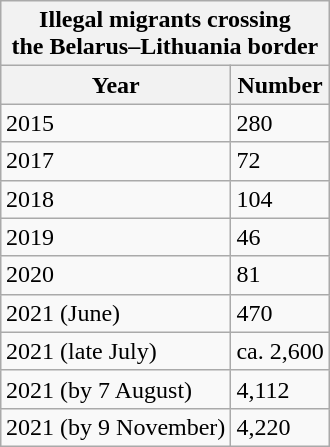<table class="wikitable" style="float:right;">
<tr>
<th colspan="2">Illegal migrants crossing<br>the Belarus–Lithuania border</th>
</tr>
<tr>
<th>Year</th>
<th>Number</th>
</tr>
<tr>
<td>2015</td>
<td>280</td>
</tr>
<tr>
<td>2017</td>
<td>72</td>
</tr>
<tr>
<td>2018</td>
<td>104</td>
</tr>
<tr>
<td>2019</td>
<td>46</td>
</tr>
<tr>
<td>2020</td>
<td>81</td>
</tr>
<tr>
<td>2021 (June)</td>
<td>470</td>
</tr>
<tr>
<td>2021 (late July)</td>
<td>ca. 2,600</td>
</tr>
<tr>
<td>2021 (by 7 August)</td>
<td>4,112</td>
</tr>
<tr>
<td>2021 (by 9 November)</td>
<td>4,220</td>
</tr>
</table>
